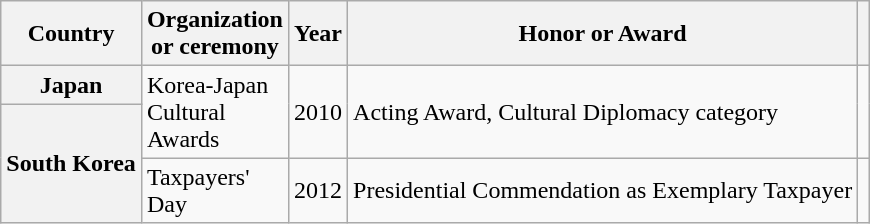<table class="wikitable plainrowheaders sortable" style="margin-right: 0;">
<tr>
<th scope="col">Country</th>
<th scope="col">Organization or ceremony</th>
<th scope="col">Year</th>
<th scope="col">Honor or Award</th>
<th scope="col" class="unsortable"></th>
</tr>
<tr>
<th scope="row">Japan</th>
<td rowspan="2" width="15em">Korea-Japan Cultural Awards</td>
<td style="text-align:center" rowspan="2">2010</td>
<td rowspan="2">Acting Award, Cultural Diplomacy category</td>
<td style="text-align:center" rowspan="2"></td>
</tr>
<tr>
<th scope="row" rowspan="2">South Korea</th>
</tr>
<tr>
<td>Taxpayers' Day</td>
<td style="text-align:center">2012</td>
<td>Presidential Commendation as Exemplary Taxpayer</td>
<td style="text-align:center;"></td>
</tr>
</table>
